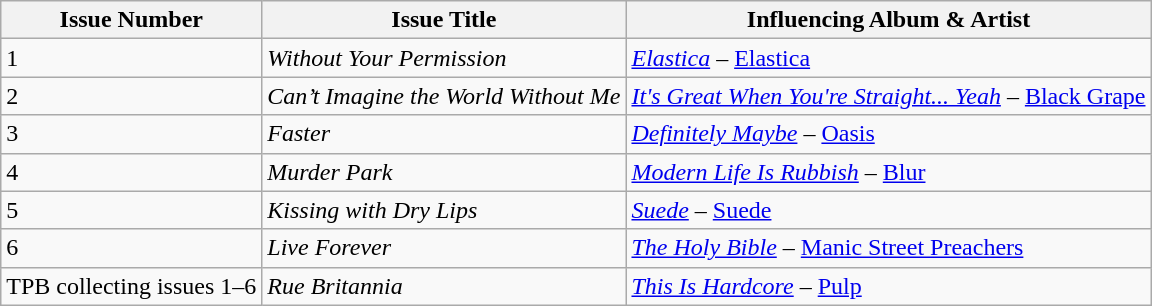<table class="wikitable">
<tr>
<th>Issue Number</th>
<th>Issue Title</th>
<th>Influencing Album & Artist</th>
</tr>
<tr>
<td>1</td>
<td><em>Without Your Permission</em></td>
<td><em><a href='#'>Elastica</a></em> – <a href='#'>Elastica</a></td>
</tr>
<tr>
<td>2</td>
<td><em>Can’t Imagine the World Without Me</em></td>
<td><em><a href='#'>It's Great When You're Straight... Yeah</a></em> – <a href='#'>Black Grape</a></td>
</tr>
<tr>
<td>3</td>
<td><em>Faster</em></td>
<td><em><a href='#'>Definitely Maybe</a></em> – <a href='#'>Oasis</a></td>
</tr>
<tr>
<td>4</td>
<td><em>Murder Park</em></td>
<td><em><a href='#'>Modern Life Is Rubbish</a></em> – <a href='#'>Blur</a></td>
</tr>
<tr>
<td>5</td>
<td><em>Kissing with Dry Lips</em></td>
<td><em><a href='#'>Suede</a></em> – <a href='#'>Suede</a></td>
</tr>
<tr>
<td>6</td>
<td><em>Live Forever</em></td>
<td><em><a href='#'>The Holy Bible</a></em> – <a href='#'>Manic Street Preachers</a></td>
</tr>
<tr>
<td>TPB collecting issues 1–6</td>
<td><em>Rue Britannia</em></td>
<td><em><a href='#'>This Is Hardcore</a></em> – <a href='#'>Pulp</a></td>
</tr>
</table>
